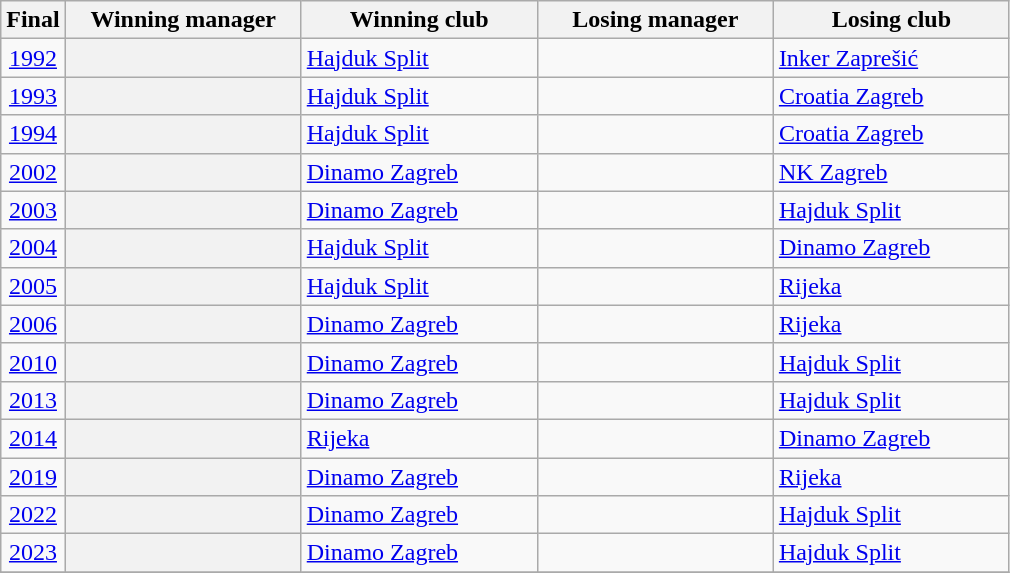<table class="sortable wikitable plainrowheaders">
<tr>
<th scope="col">Final</th>
<th scope="col" width="150">Winning manager</th>
<th scope="col" width="150">Winning club</th>
<th scope="col" width="150">Losing manager</th>
<th scope="col" width="150">Losing club</th>
</tr>
<tr>
<td align=center><a href='#'>1992</a></td>
<th scope="row"></th>
<td><a href='#'>Hajduk Split</a></td>
<td></td>
<td><a href='#'>Inker Zaprešić</a></td>
</tr>
<tr>
<td align=center><a href='#'>1993</a></td>
<th scope="row"></th>
<td><a href='#'>Hajduk Split</a></td>
<td></td>
<td><a href='#'>Croatia Zagreb</a></td>
</tr>
<tr>
<td align=center><a href='#'>1994</a></td>
<th scope="row"></th>
<td><a href='#'>Hajduk Split</a></td>
<td></td>
<td><a href='#'>Croatia Zagreb</a></td>
</tr>
<tr>
<td align=center><a href='#'>2002</a></td>
<th scope="row"></th>
<td><a href='#'>Dinamo Zagreb</a></td>
<td></td>
<td><a href='#'>NK Zagreb</a></td>
</tr>
<tr>
<td align=center><a href='#'>2003</a></td>
<th scope="row"></th>
<td><a href='#'>Dinamo Zagreb</a></td>
<td></td>
<td><a href='#'>Hajduk Split</a></td>
</tr>
<tr>
<td align=center><a href='#'>2004</a></td>
<th scope="row"></th>
<td><a href='#'>Hajduk Split</a></td>
<td></td>
<td><a href='#'>Dinamo Zagreb</a></td>
</tr>
<tr>
<td align=center><a href='#'>2005</a></td>
<th scope="row"></th>
<td><a href='#'>Hajduk Split</a></td>
<td></td>
<td><a href='#'>Rijeka</a></td>
</tr>
<tr>
<td align=center><a href='#'>2006</a></td>
<th scope="row"></th>
<td><a href='#'>Dinamo Zagreb</a></td>
<td></td>
<td><a href='#'>Rijeka</a></td>
</tr>
<tr>
<td align=center><a href='#'>2010</a></td>
<th scope="row"></th>
<td><a href='#'>Dinamo Zagreb</a></td>
<td></td>
<td><a href='#'>Hajduk Split</a></td>
</tr>
<tr>
<td align=center><a href='#'>2013</a></td>
<th scope="row"></th>
<td><a href='#'>Dinamo Zagreb</a></td>
<td></td>
<td><a href='#'>Hajduk Split</a></td>
</tr>
<tr>
<td align=center><a href='#'>2014</a></td>
<th scope="row"></th>
<td><a href='#'>Rijeka</a></td>
<td></td>
<td><a href='#'>Dinamo Zagreb</a></td>
</tr>
<tr>
<td align=center><a href='#'>2019</a></td>
<th scope="row"></th>
<td><a href='#'>Dinamo Zagreb</a></td>
<td></td>
<td><a href='#'>Rijeka</a></td>
</tr>
<tr>
<td align=center><a href='#'>2022</a></td>
<th scope="row"></th>
<td><a href='#'>Dinamo Zagreb</a></td>
<td></td>
<td><a href='#'>Hajduk Split</a></td>
</tr>
<tr>
<td align=center><a href='#'>2023</a></td>
<th scope="row"></th>
<td><a href='#'>Dinamo Zagreb</a></td>
<td></td>
<td><a href='#'>Hajduk Split</a></td>
</tr>
<tr>
</tr>
</table>
